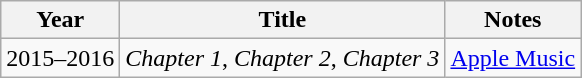<table class="wikitable">
<tr>
<th>Year</th>
<th>Title</th>
<th>Notes</th>
</tr>
<tr>
<td>2015–2016</td>
<td><em>Chapter 1</em>, <em>Chapter 2</em>, <em>Chapter 3</em></td>
<td><a href='#'>Apple Music</a></td>
</tr>
</table>
